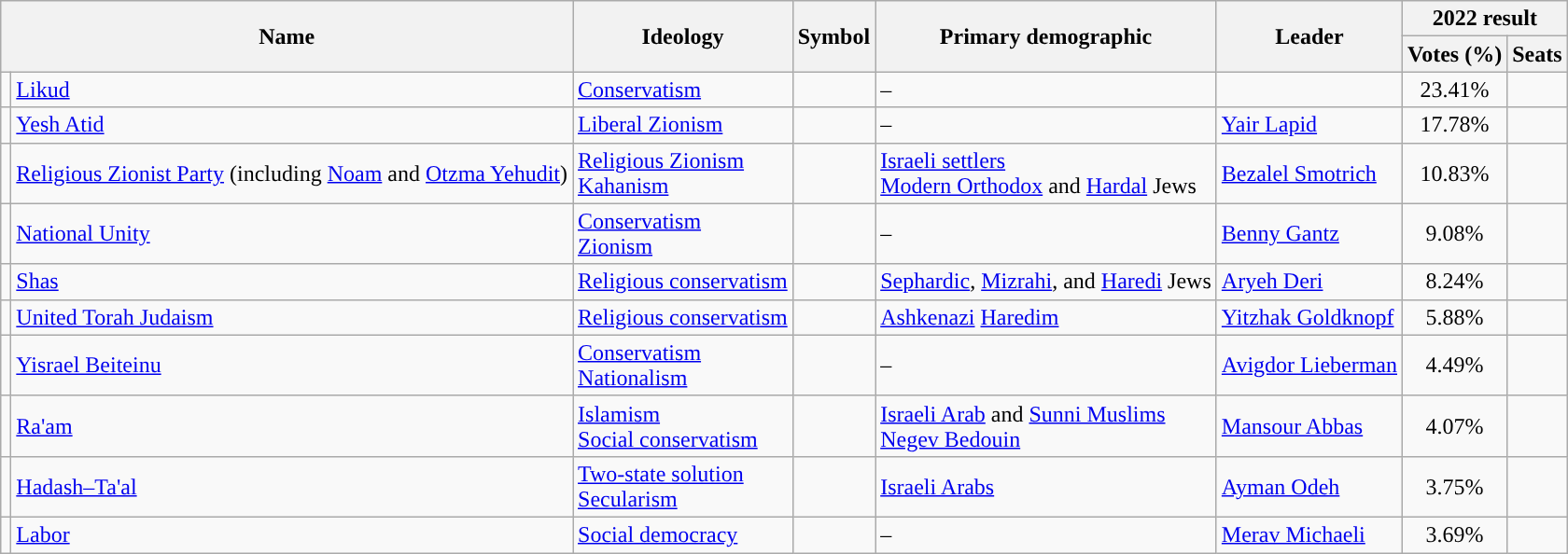<table class=wikitable>
<tr>
<th colspan="2" rowspan="2">Name</th>
<th rowspan="2">Ideology</th>
<th rowspan="2">Symbol</th>
<th rowspan="2">Primary demographic</th>
<th rowspan="2">Leader</th>
<th colspan="2">2022 result</th>
</tr>
<tr>
<th>Votes (%)</th>
<th>Seats</th>
</tr>
<tr>
<td style="background:"></td>
<td><a href='#'>Likud</a></td>
<td><a href='#'>Conservatism</a></td>
<td align="center"></td>
<td>–</td>
<td></td>
<td style="text-align:center;">23.41%</td>
<td></td>
</tr>
<tr>
<td style="background:"></td>
<td><a href='#'>Yesh Atid</a></td>
<td><a href='#'>Liberal Zionism</a></td>
<td style="text-align:center;"></td>
<td>–</td>
<td><a href='#'>Yair Lapid</a></td>
<td style="text-align:center;">17.78%</td>
<td></td>
</tr>
<tr>
<td style="background:"></td>
<td><a href='#'>Religious Zionist Party</a> (including <a href='#'>Noam</a> and <a href='#'>Otzma Yehudit</a>)</td>
<td><a href='#'>Religious Zionism</a><br><a href='#'>Kahanism</a></td>
<td style="text-align:center;"></td>
<td><a href='#'>Israeli settlers</a><br><a href='#'>Modern Orthodox</a> and <a href='#'>Hardal</a> Jews</td>
<td><a href='#'>Bezalel Smotrich</a></td>
<td style="text-align:center;">10.83%</td>
<td></td>
</tr>
<tr>
<td style="background:"></td>
<td><a href='#'>National Unity</a></td>
<td><a href='#'>Conservatism</a><br><a href='#'>Zionism</a></td>
<td style="text-align:center;"></td>
<td>–</td>
<td><a href='#'>Benny Gantz</a></td>
<td style="text-align:center;">9.08%</td>
<td></td>
</tr>
<tr>
<td style="background:"></td>
<td><a href='#'>Shas</a></td>
<td><a href='#'>Religious conservatism</a></td>
<td align="center"></td>
<td><a href='#'>Sephardic</a>, <a href='#'>Mizrahi</a>, and <a href='#'>Haredi</a> Jews</td>
<td><a href='#'>Aryeh Deri</a></td>
<td style="text-align:center;">8.24%</td>
<td></td>
</tr>
<tr>
<td style="background:"></td>
<td><a href='#'>United Torah Judaism</a></td>
<td><a href='#'>Religious conservatism</a></td>
<td style="text-align:center;"></td>
<td><a href='#'>Ashkenazi</a> <a href='#'>Haredim</a></td>
<td><a href='#'>Yitzhak Goldknopf</a></td>
<td style="text-align:center;">5.88%</td>
<td></td>
</tr>
<tr>
<td style="background:"></td>
<td><a href='#'>Yisrael Beiteinu</a></td>
<td><a href='#'>Conservatism</a><br><a href='#'>Nationalism</a></td>
<td style="text-align:center;"></td>
<td>–</td>
<td><a href='#'>Avigdor Lieberman</a></td>
<td style="text-align:center;">4.49%</td>
<td></td>
</tr>
<tr>
<td style="background:"></td>
<td><a href='#'>Ra'am</a></td>
<td><a href='#'>Islamism</a><br><a href='#'>Social conservatism</a></td>
<td style="text-align:center;"></td>
<td><a href='#'>Israeli Arab</a> and <a href='#'>Sunni Muslims</a><br><a href='#'>Negev Bedouin</a></td>
<td><a href='#'>Mansour Abbas</a></td>
<td style="text-align:center;">4.07%</td>
<td></td>
</tr>
<tr>
<td style="background:"></td>
<td><a href='#'>Hadash–Ta'al</a></td>
<td><a href='#'>Two-state solution</a><br><a href='#'>Secularism</a></td>
<td style="text-align:center;"></td>
<td><a href='#'>Israeli Arabs</a></td>
<td><a href='#'>Ayman Odeh</a></td>
<td style="text-align:center;">3.75%</td>
<td></td>
</tr>
<tr>
<td style="background:"></td>
<td><a href='#'>Labor</a></td>
<td><a href='#'>Social democracy</a></td>
<td style="text-align:center;"></td>
<td>–</td>
<td><a href='#'>Merav Michaeli</a></td>
<td style="text-align:center;">3.69%</td>
<td></td>
</tr>
</table>
